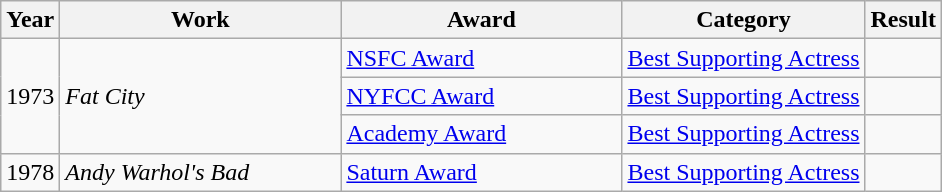<table class="wikitable sortable">
<tr>
<th style="width:20px;">Year</th>
<th style="width:180px;">Work</th>
<th style="width:180px;">Award</th>
<th class="unsortable">Category</th>
<th class="unsortable">Result</th>
</tr>
<tr>
<td rowspan=3>1973</td>
<td rowspan=3><em>Fat City</em></td>
<td><a href='#'>NSFC Award</a></td>
<td><a href='#'>Best Supporting Actress</a></td>
<td></td>
</tr>
<tr>
<td><a href='#'>NYFCC Award</a></td>
<td><a href='#'>Best Supporting Actress</a></td>
<td></td>
</tr>
<tr>
<td><a href='#'>Academy Award</a></td>
<td><a href='#'>Best Supporting Actress</a></td>
<td></td>
</tr>
<tr>
<td>1978</td>
<td><em>Andy Warhol's Bad</em></td>
<td><a href='#'>Saturn Award</a></td>
<td><a href='#'>Best Supporting Actress</a></td>
<td></td>
</tr>
</table>
